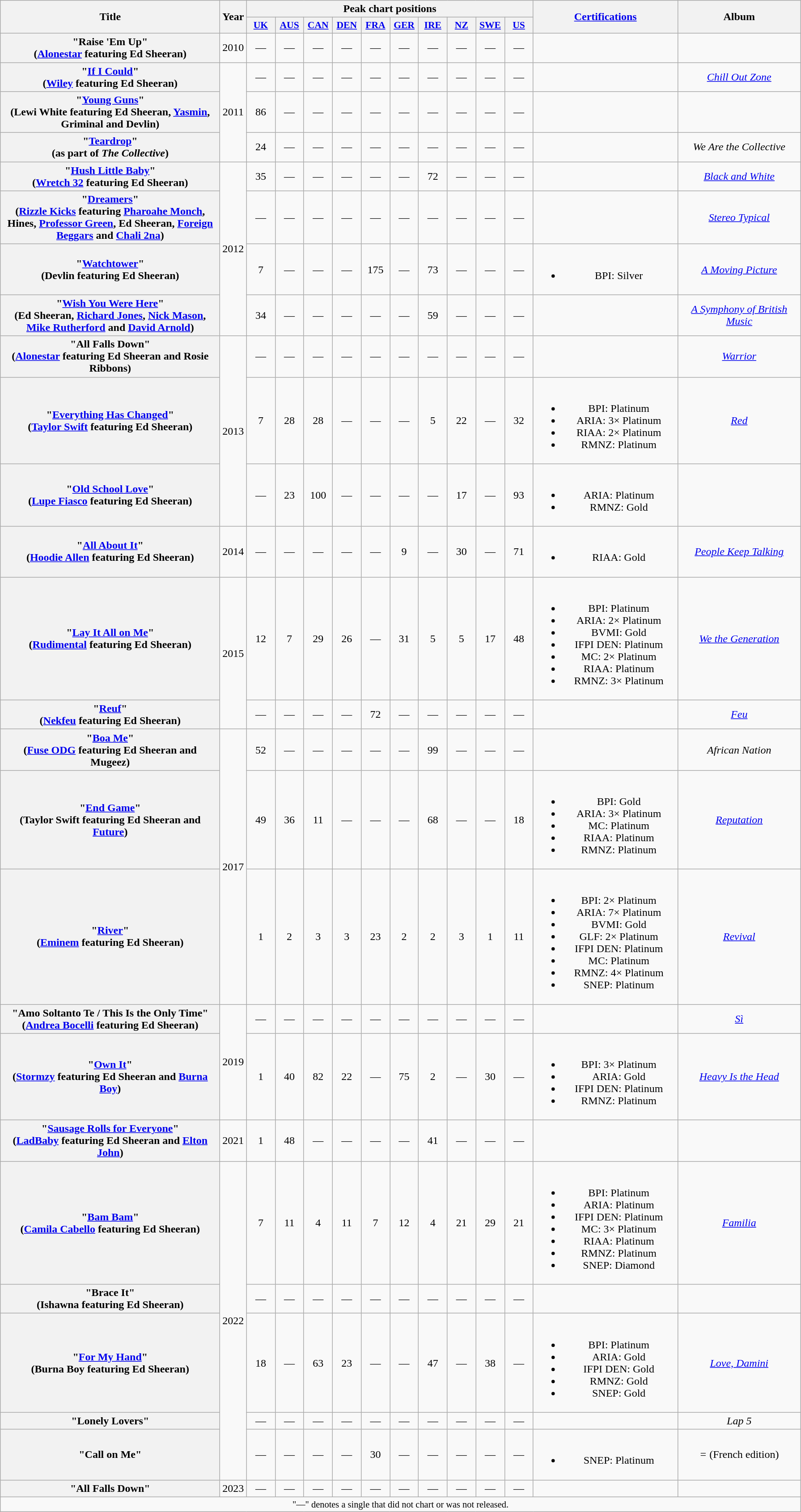<table class="wikitable plainrowheaders" style="text-align:center;">
<tr>
<th scope="col" rowspan="2" style="width:20em;">Title</th>
<th scope="col" rowspan="2" style="width:1em;">Year</th>
<th scope="col" colspan="10">Peak chart positions</th>
<th scope="col" rowspan="2" style="width:13em;"><a href='#'>Certifications</a></th>
<th scope="col" rowspan="2" style="width:11em;">Album</th>
</tr>
<tr>
<th scope="col" style="width:2.5em;font-size:90%;"><a href='#'>UK</a><br></th>
<th scope="col" style="width:2.5em;font-size:90%;"><a href='#'>AUS</a><br></th>
<th scope="col" style="width:2.5em;font-size:90%;"><a href='#'>CAN</a><br></th>
<th scope="col" style="width:2.5em;font-size:90%;"><a href='#'>DEN</a><br></th>
<th scope="col" style="width:2.5em;font-size:90%;"><a href='#'>FRA</a><br></th>
<th scope="col" style="width:2.5em;font-size:90%;"><a href='#'>GER</a><br></th>
<th scope="col" style="width:2.5em;font-size:90%;"><a href='#'>IRE</a><br></th>
<th scope="col" style="width:2.5em;font-size:90%;"><a href='#'>NZ</a><br></th>
<th scope="col" style="width:2.5em;font-size:90%;"><a href='#'>SWE</a><br></th>
<th scope="col" style="width:2.5em;font-size:90%;"><a href='#'>US</a><br></th>
</tr>
<tr>
<th scope="row">"Raise 'Em Up"<br><span>(<a href='#'>Alonestar</a> featuring Ed Sheeran)</span></th>
<td>2010</td>
<td>—</td>
<td>—</td>
<td>—</td>
<td>—</td>
<td>—</td>
<td>—</td>
<td>—</td>
<td>—</td>
<td>—</td>
<td>—</td>
<td></td>
<td></td>
</tr>
<tr>
<th scope="row">"<a href='#'>If I Could</a>"<br><span>(<a href='#'>Wiley</a> featuring Ed Sheeran)</span></th>
<td rowspan="3">2011</td>
<td>—</td>
<td>—</td>
<td>—</td>
<td>—</td>
<td>—</td>
<td>—</td>
<td>—</td>
<td>—</td>
<td>—</td>
<td>—</td>
<td></td>
<td><em><a href='#'>Chill Out Zone</a></em></td>
</tr>
<tr>
<th scope="row">"<a href='#'>Young Guns</a>"<br><span>(Lewi White featuring Ed Sheeran, <a href='#'>Yasmin</a>, Griminal and Devlin)</span></th>
<td>86</td>
<td>—</td>
<td>—</td>
<td>—</td>
<td>—</td>
<td>—</td>
<td>—</td>
<td>—</td>
<td>—</td>
<td>—</td>
<td></td>
<td></td>
</tr>
<tr>
<th scope="row">"<a href='#'>Teardrop</a>"<br><span>(as part of <em>The Collective</em>)</span></th>
<td>24</td>
<td>—</td>
<td>—</td>
<td>—</td>
<td>—</td>
<td>—</td>
<td>—</td>
<td>—</td>
<td>—</td>
<td>—</td>
<td></td>
<td><em>We Are the Collective</em></td>
</tr>
<tr>
<th scope="row">"<a href='#'>Hush Little Baby</a>"<br><span>(<a href='#'>Wretch 32</a> featuring Ed Sheeran)</span></th>
<td rowspan="4">2012</td>
<td>35</td>
<td>—</td>
<td>—</td>
<td>—</td>
<td>—</td>
<td>—</td>
<td>72</td>
<td>—</td>
<td>—</td>
<td>—</td>
<td></td>
<td><em><a href='#'>Black and White</a></em></td>
</tr>
<tr>
<th scope="row">"<a href='#'>Dreamers</a>"<br><span>(<a href='#'>Rizzle Kicks</a> featuring <a href='#'>Pharoahe Monch</a>, Hines, <a href='#'>Professor Green</a>, Ed Sheeran, <a href='#'>Foreign Beggars</a> and <a href='#'>Chali 2na</a>)</span></th>
<td>—</td>
<td>—</td>
<td>—</td>
<td>—</td>
<td>—</td>
<td>—</td>
<td>—</td>
<td>—</td>
<td>—</td>
<td>—</td>
<td></td>
<td><em><a href='#'>Stereo Typical</a></em></td>
</tr>
<tr>
<th scope="row">"<a href='#'>Watchtower</a>"<br><span>(Devlin featuring Ed Sheeran)</span></th>
<td>7</td>
<td>—</td>
<td>—</td>
<td>—</td>
<td>175</td>
<td>—</td>
<td>73</td>
<td>—</td>
<td>—</td>
<td>—</td>
<td><br><ul><li>BPI: Silver</li></ul></td>
<td><em><a href='#'>A Moving Picture</a></em></td>
</tr>
<tr>
<th scope="row">"<a href='#'>Wish You Were Here</a>"<br><span>(Ed Sheeran, <a href='#'>Richard Jones</a>, <a href='#'>Nick Mason</a>, <a href='#'>Mike Rutherford</a> and <a href='#'>David Arnold</a>)</span></th>
<td>34</td>
<td>—</td>
<td>—</td>
<td>—</td>
<td>—</td>
<td>—</td>
<td>59</td>
<td>—</td>
<td>—</td>
<td>—</td>
<td></td>
<td><em><a href='#'>A Symphony of British Music</a></em></td>
</tr>
<tr>
<th scope="row">"All Falls Down"<br><span>(<a href='#'>Alonestar</a> featuring Ed Sheeran and Rosie Ribbons)</span></th>
<td rowspan="3">2013</td>
<td>—</td>
<td>—</td>
<td>—</td>
<td>—</td>
<td>—</td>
<td>—</td>
<td>—</td>
<td>—</td>
<td>—</td>
<td>—</td>
<td></td>
<td><em><a href='#'>Warrior</a></em></td>
</tr>
<tr>
<th scope="row">"<a href='#'>Everything Has Changed</a>"<br><span>(<a href='#'>Taylor Swift</a> featuring Ed Sheeran)</span></th>
<td>7</td>
<td>28</td>
<td>28</td>
<td>—</td>
<td>—</td>
<td>—</td>
<td>5</td>
<td>22</td>
<td>—</td>
<td>32</td>
<td><br><ul><li>BPI: Platinum</li><li>ARIA: 3× Platinum</li><li>RIAA: 2× Platinum</li><li>RMNZ: Platinum</li></ul></td>
<td><em><a href='#'>Red</a></em></td>
</tr>
<tr>
<th scope="row">"<a href='#'>Old School Love</a>"<br><span>(<a href='#'>Lupe Fiasco</a> featuring Ed Sheeran)</span></th>
<td>—</td>
<td>23</td>
<td>100</td>
<td>—</td>
<td>—</td>
<td>—</td>
<td>—</td>
<td>17</td>
<td>—</td>
<td>93</td>
<td><br><ul><li>ARIA: Platinum</li><li>RMNZ: Gold</li></ul></td>
<td></td>
</tr>
<tr>
<th scope="row">"<a href='#'>All About It</a>"<br><span>(<a href='#'>Hoodie Allen</a> featuring Ed Sheeran)</span></th>
<td>2014</td>
<td>—</td>
<td>—</td>
<td>—</td>
<td>—</td>
<td>—</td>
<td>9</td>
<td>—</td>
<td>30</td>
<td>—</td>
<td>71</td>
<td><br><ul><li>RIAA: Gold</li></ul></td>
<td><em><a href='#'>People Keep Talking</a></em></td>
</tr>
<tr>
<th scope="row">"<a href='#'>Lay It All on Me</a>"<br><span>(<a href='#'>Rudimental</a> featuring Ed Sheeran)</span></th>
<td rowspan="2">2015</td>
<td>12</td>
<td>7</td>
<td>29</td>
<td>26</td>
<td>—</td>
<td>31</td>
<td>5</td>
<td>5</td>
<td>17</td>
<td>48</td>
<td><br><ul><li>BPI: Platinum</li><li>ARIA: 2× Platinum</li><li>BVMI: Gold</li><li>IFPI DEN: Platinum</li><li>MC: 2× Platinum</li><li>RIAA: Platinum</li><li>RMNZ: 3× Platinum</li></ul></td>
<td><em><a href='#'>We the Generation</a></em></td>
</tr>
<tr>
<th scope="row">"<a href='#'>Reuf</a>"<br><span>(<a href='#'>Nekfeu</a> featuring Ed Sheeran)</span></th>
<td>—</td>
<td>—</td>
<td>—</td>
<td>—</td>
<td>72</td>
<td>—</td>
<td>—</td>
<td>—</td>
<td>—</td>
<td>—</td>
<td></td>
<td><em><a href='#'>Feu</a></em></td>
</tr>
<tr>
<th scope="row">"<a href='#'>Boa Me</a>"<br><span>(<a href='#'>Fuse ODG</a> featuring Ed Sheeran and Mugeez)</span></th>
<td rowspan="3">2017</td>
<td>52</td>
<td>—</td>
<td>—</td>
<td>—</td>
<td>—</td>
<td>—</td>
<td>99</td>
<td>—</td>
<td>—</td>
<td>—</td>
<td></td>
<td><em>African Nation</em></td>
</tr>
<tr>
<th scope="row">"<a href='#'>End Game</a>"<br><span>(Taylor Swift featuring Ed Sheeran and <a href='#'>Future</a>)</span></th>
<td>49</td>
<td>36</td>
<td>11</td>
<td>—</td>
<td>—</td>
<td>—</td>
<td>68</td>
<td>—</td>
<td>—</td>
<td>18</td>
<td><br><ul><li>BPI: Gold</li><li>ARIA: 3× Platinum</li><li>MC: Platinum</li><li>RIAA: Platinum</li><li>RMNZ: Platinum</li></ul></td>
<td><em><a href='#'>Reputation</a></em></td>
</tr>
<tr>
<th scope="row">"<a href='#'>River</a>"<br><span>(<a href='#'>Eminem</a> featuring Ed Sheeran)</span><br></th>
<td>1</td>
<td>2</td>
<td>3</td>
<td>3</td>
<td>23</td>
<td>2</td>
<td>2</td>
<td>3</td>
<td>1</td>
<td>11</td>
<td><br><ul><li>BPI: 2× Platinum</li><li>ARIA: 7× Platinum</li><li>BVMI: Gold</li><li>GLF: 2× Platinum</li><li>IFPI DEN: Platinum</li><li>MC: Platinum</li><li>RMNZ: 4× Platinum</li><li>SNEP: Platinum</li></ul></td>
<td><em><a href='#'>Revival</a></em></td>
</tr>
<tr>
<th scope="row">"Amo Soltanto Te / This Is the Only Time"<br><span>(<a href='#'>Andrea Bocelli</a> featuring Ed Sheeran)</span></th>
<td rowspan="2">2019</td>
<td>—</td>
<td>—</td>
<td>—</td>
<td>—</td>
<td>—</td>
<td>—</td>
<td>—</td>
<td>—</td>
<td>—</td>
<td>—</td>
<td></td>
<td><em><a href='#'>Sì</a></em></td>
</tr>
<tr>
<th scope="row">"<a href='#'>Own It</a>"<br><span>(<a href='#'>Stormzy</a> featuring Ed Sheeran and <a href='#'>Burna Boy</a>)</span></th>
<td>1</td>
<td>40</td>
<td>82</td>
<td>22</td>
<td>—</td>
<td>75</td>
<td>2</td>
<td>—</td>
<td>30</td>
<td>—</td>
<td><br><ul><li>BPI: 3× Platinum</li><li>ARIA: Gold</li><li>IFPI DEN: Platinum</li><li>RMNZ: Platinum</li></ul></td>
<td><em><a href='#'>Heavy Is the Head</a></em></td>
</tr>
<tr>
<th scope="row">"<a href='#'>Sausage Rolls for Everyone</a>"<br><span>(<a href='#'>LadBaby</a> featuring Ed Sheeran and <a href='#'>Elton John</a>)</span></th>
<td>2021</td>
<td>1</td>
<td>48</td>
<td>―</td>
<td>―</td>
<td>—</td>
<td>―</td>
<td>41</td>
<td>—</td>
<td>―</td>
<td>―</td>
<td></td>
<td></td>
</tr>
<tr>
<th scope="row">"<a href='#'>Bam Bam</a>"<br><span>(<a href='#'>Camila Cabello</a> featuring Ed Sheeran)</span></th>
<td rowspan="5">2022</td>
<td>7</td>
<td>11</td>
<td>4</td>
<td>11</td>
<td>7</td>
<td>12</td>
<td>4</td>
<td>21</td>
<td>29</td>
<td>21</td>
<td><br><ul><li>BPI: Platinum</li><li>ARIA: Platinum</li><li>IFPI DEN: Platinum</li><li>MC: 3× Platinum</li><li>RIAA: Platinum</li><li>RMNZ: Platinum</li><li>SNEP: Diamond</li></ul></td>
<td><em><a href='#'>Familia</a></em></td>
</tr>
<tr>
<th scope="row">"Brace It"<br><span>(Ishawna featuring Ed Sheeran)</span></th>
<td>―</td>
<td>―</td>
<td>―</td>
<td>―</td>
<td>—</td>
<td>―</td>
<td>―</td>
<td>―</td>
<td>―</td>
<td>―</td>
<td></td>
<td></td>
</tr>
<tr>
<th scope="row">"<a href='#'>For My Hand</a>"<br><span>(Burna Boy featuring Ed Sheeran)</span></th>
<td>18</td>
<td>—</td>
<td>63</td>
<td>23</td>
<td>—</td>
<td>—</td>
<td>47</td>
<td>—</td>
<td>38</td>
<td>—</td>
<td><br><ul><li>BPI: Platinum</li><li>ARIA: Gold</li><li>IFPI DEN: Gold</li><li>RMNZ: Gold</li><li>SNEP: Gold</li></ul></td>
<td><em><a href='#'>Love, Damini</a></em></td>
</tr>
<tr>
<th scope="row">"Lonely Lovers"<br></th>
<td>—</td>
<td>—</td>
<td>—</td>
<td>—</td>
<td>—</td>
<td>—</td>
<td>—</td>
<td>—</td>
<td>—</td>
<td>—</td>
<td></td>
<td><em>Lap 5</em></td>
</tr>
<tr>
<th scope="row">"Call on Me"<br></th>
<td>—</td>
<td>—</td>
<td>—</td>
<td>—</td>
<td>30</td>
<td>—</td>
<td>—</td>
<td>—</td>
<td>—</td>
<td>—</td>
<td><br><ul><li>SNEP: Platinum</li></ul></td>
<td><em>=</em> (French edition)</td>
</tr>
<tr>
<th scope="row">"All Falls Down"<br></th>
<td>2023</td>
<td>—</td>
<td>—</td>
<td>—</td>
<td>—</td>
<td>—</td>
<td>—</td>
<td>—</td>
<td>—</td>
<td>—</td>
<td>—</td>
<td></td>
<td></td>
</tr>
<tr>
<td colspan="14" style="font-size:85%">"—" denotes a single that did not chart or was not released.</td>
</tr>
</table>
